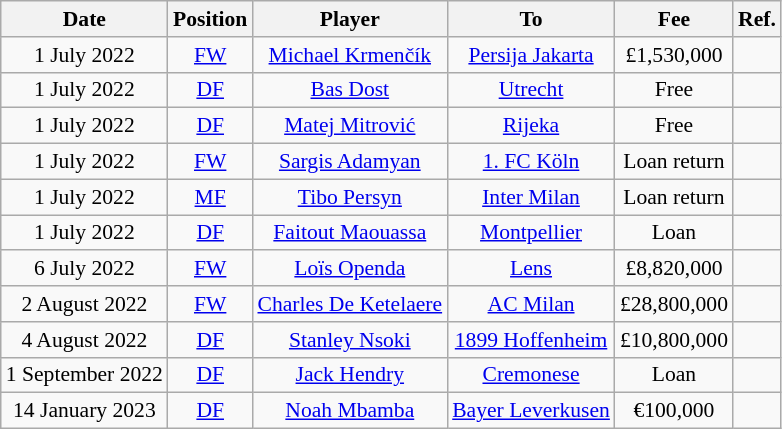<table class="wikitable"  style="text-align:center; font-size:90%; ">
<tr>
<th scope=col>Date</th>
<th scope=col>Position</th>
<th scope=col>Player</th>
<th scope=col>To</th>
<th scope=col>Fee</th>
<th scope=col>Ref.</th>
</tr>
<tr>
<td>1 July 2022</td>
<td><a href='#'>FW</a></td>
<td> <a href='#'>Michael Krmenčík</a></td>
<td> <a href='#'>Persija Jakarta</a></td>
<td>£1,530,000</td>
<td></td>
</tr>
<tr>
<td>1 July 2022</td>
<td><a href='#'>DF</a></td>
<td> <a href='#'>Bas Dost</a></td>
<td> <a href='#'>Utrecht</a></td>
<td>Free</td>
<td></td>
</tr>
<tr>
<td>1 July 2022</td>
<td><a href='#'>DF</a></td>
<td> <a href='#'>Matej Mitrović</a></td>
<td> <a href='#'>Rijeka</a></td>
<td>Free</td>
<td></td>
</tr>
<tr>
<td>1 July 2022</td>
<td><a href='#'>FW</a></td>
<td> <a href='#'>Sargis Adamyan</a></td>
<td> <a href='#'>1. FC Köln</a></td>
<td>Loan return</td>
<td></td>
</tr>
<tr>
<td>1 July 2022</td>
<td><a href='#'>MF</a></td>
<td> <a href='#'>Tibo Persyn</a></td>
<td> <a href='#'>Inter Milan</a></td>
<td>Loan return</td>
<td></td>
</tr>
<tr>
<td>1 July 2022</td>
<td><a href='#'>DF</a></td>
<td> <a href='#'>Faitout Maouassa</a></td>
<td> <a href='#'>Montpellier</a></td>
<td>Loan</td>
<td></td>
</tr>
<tr>
<td>6 July 2022</td>
<td><a href='#'>FW</a></td>
<td> <a href='#'>Loïs Openda</a></td>
<td> <a href='#'>Lens</a></td>
<td>£8,820,000</td>
<td></td>
</tr>
<tr>
<td>2 August 2022</td>
<td><a href='#'>FW</a></td>
<td> <a href='#'>Charles De Ketelaere</a></td>
<td> <a href='#'>AC Milan</a></td>
<td>£28,800,000</td>
<td></td>
</tr>
<tr>
<td>4 August 2022</td>
<td><a href='#'>DF</a></td>
<td> <a href='#'>Stanley Nsoki</a></td>
<td> <a href='#'>1899 Hoffenheim</a></td>
<td>£10,800,000</td>
<td></td>
</tr>
<tr>
<td>1 September 2022</td>
<td><a href='#'>DF</a></td>
<td> <a href='#'>Jack Hendry</a></td>
<td> <a href='#'>Cremonese</a></td>
<td>Loan</td>
<td></td>
</tr>
<tr>
<td>14 January 2023</td>
<td><a href='#'>DF</a></td>
<td> <a href='#'>Noah Mbamba</a></td>
<td> <a href='#'>Bayer Leverkusen</a></td>
<td>€100,000</td>
<td></td>
</tr>
</table>
